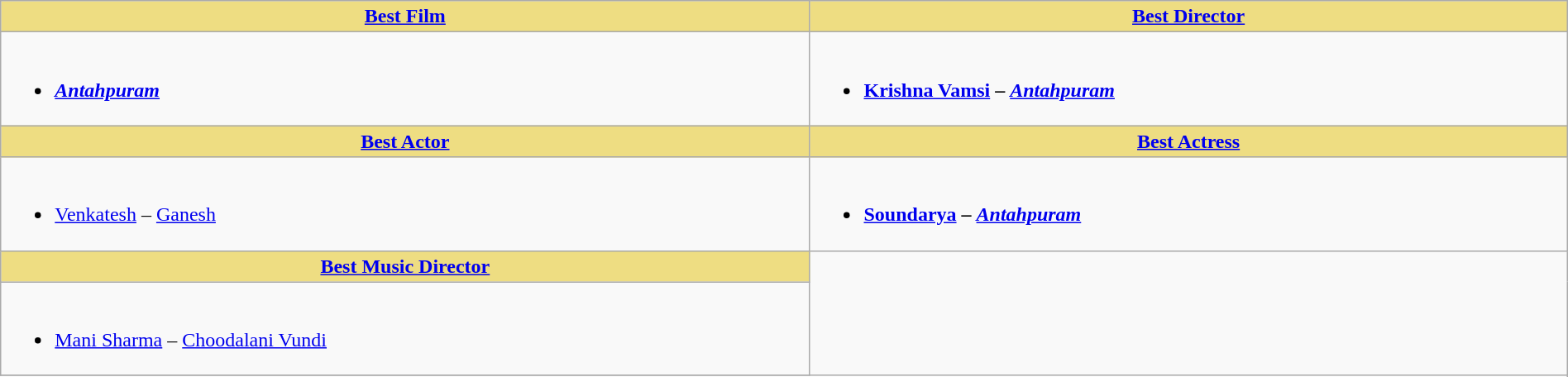<table class="wikitable" width =100%|>
<tr>
<th ! style="background:#eedd82; text-align:center;"><a href='#'>Best Film</a></th>
<th ! style="background:#eedd82; text-align:center;"><a href='#'>Best Director</a></th>
</tr>
<tr>
<td valign="top"><br><ul><li><strong><em><a href='#'>Antahpuram</a></em></strong></li></ul></td>
<td valign="top"><br><ul><li><strong><a href='#'>Krishna Vamsi</a> – <em><a href='#'>Antahpuram</a><strong><em></li></ul></td>
</tr>
<tr>
<th ! style="background:#eedd82; text-align:center;"><a href='#'>Best Actor</a></th>
<th ! style="background:#eedd82; text-align:center;"><a href='#'>Best Actress</a></th>
</tr>
<tr>
<td><br><ul><li></strong><a href='#'>Venkatesh</a> – </em><a href='#'>Ganesh</a></em></strong></li></ul></td>
<td><br><ul><li><strong><a href='#'>Soundarya</a> – <em><a href='#'>Antahpuram</a><strong><em></li></ul></td>
</tr>
<tr>
<th ! style="background:#eedd82; text-align:center;"><a href='#'>Best Music Director</a></th>
</tr>
<tr>
<td><br><ul><li></strong><a href='#'>Mani Sharma</a> – </em><a href='#'>Choodalani Vundi</a></em></strong></li></ul></td>
</tr>
<tr>
</tr>
</table>
